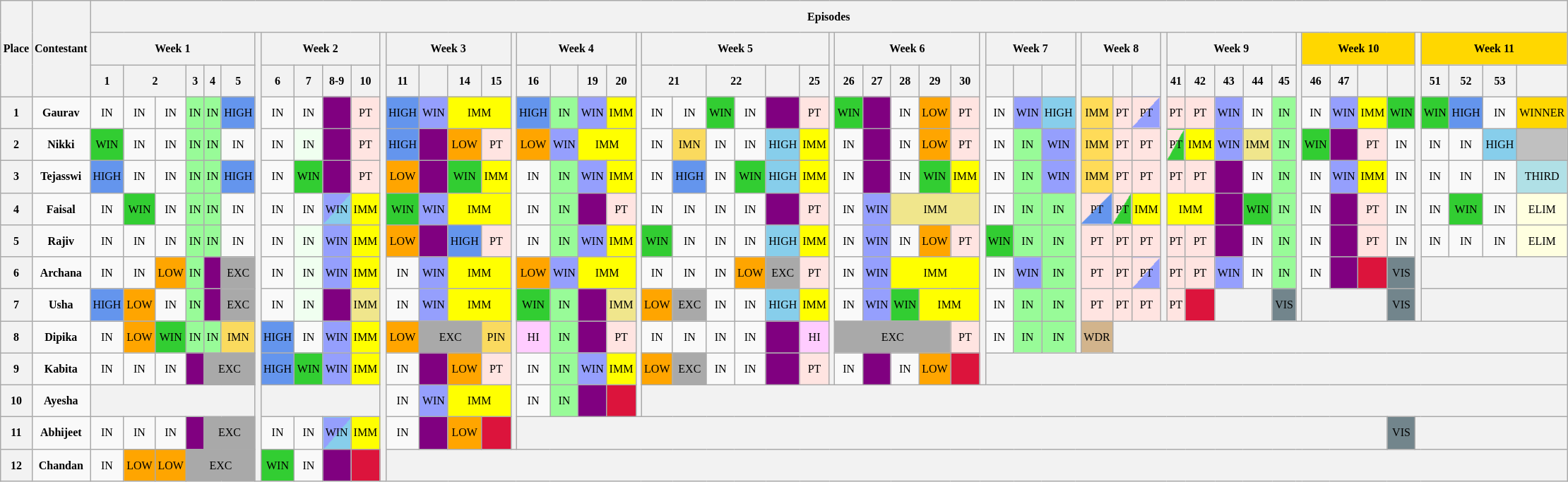<table class="wikitable" style="text-align: center; font-size: 8pt; line-height:25px;">
<tr>
<th rowspan="3">Place</th>
<th rowspan="3">Contestant</th>
<th colspan="58">Episodes</th>
</tr>
<tr>
<th colspan="6">Week 1</th>
<th rowspan="14"></th>
<th colspan="4">Week 2</th>
<th rowspan="14"></th>
<th colspan="4">Week 3</th>
<th rowspan="13"></th>
<th colspan="4">Week 4</th>
<th rowspan="12"></th>
<th colspan="6">Week 5</th>
<th rowspan="11"></th>
<th colspan="5">Week 6</th>
<th rowspan="11"></th>
<th colspan="3">Week 7</th>
<th rowspan="10"></th>
<th colspan="3">Week 8</th>
<th rowspan="9"></th>
<th colspan="5">Week 9</th>
<th rowspan="9"></th>
<th colspan="4" style="background:gold;">Week 10</th>
<th rowspan="9"></th>
<th colspan="4" style="background:gold;">Week 11</th>
</tr>
<tr>
<th>1</th>
<th colspan="2">2</th>
<th>3</th>
<th>4</th>
<th>5</th>
<th>6</th>
<th>7</th>
<th>8-9</th>
<th>10</th>
<th>11</th>
<th></th>
<th>14</th>
<th>15</th>
<th>16</th>
<th></th>
<th>19</th>
<th>20</th>
<th colspan="2">21</th>
<th colspan="2">22</th>
<th></th>
<th>25</th>
<th>26</th>
<th>27</th>
<th>28</th>
<th>29</th>
<th>30</th>
<th></th>
<th></th>
<th></th>
<th></th>
<th></th>
<th></th>
<th>41</th>
<th>42</th>
<th>43</th>
<th>44</th>
<th>45</th>
<th>46</th>
<th>47</th>
<th></th>
<th></th>
<th>51</th>
<th>52</th>
<th>53</th>
<th></th>
</tr>
<tr>
<th>1</th>
<td><strong>Gaurav</strong></td>
<td>IN</td>
<td>IN</td>
<td>IN</td>
<td style="background:palegreen;">IN</td>
<td style="background:palegreen;">IN</td>
<td style="background:cornflowerblue;">HIGH</td>
<td>IN</td>
<td>IN</td>
<td style="background:purple;"></td>
<td style="background:mistyrose;">PT</td>
<td style="background:cornflowerblue;">HIGH</td>
<td style="background:#959FFD;">WIN</td>
<td colspan="2" style="background:yellow;">IMM</td>
<td style="background:cornflowerblue;">HIGH</td>
<td style="background:palegreen;">IN</td>
<td style="background:#959FFD;">WIN</td>
<td style="background:yellow;">IMM</td>
<td>IN</td>
<td>IN</td>
<td style="background:limegreen;">WIN</td>
<td>IN</td>
<td style="background:purple;"></td>
<td style="background:mistyrose;">PT</td>
<td style="background:limegreen;">WIN</td>
<td style="background:purple;"></td>
<td>IN</td>
<td style="background:orange;">LOW</td>
<td style="background:mistyrose;">PT</td>
<td>IN</td>
<td style="background:#959FFD;">WIN</td>
<td style="background:skyblue;">HIGH</td>
<td style="background:#FFDB58;">IMM</td>
<td style="background:mistyrose;">PT</td>
<td style="background-image: linear-gradient(to right bottom, mistyrose 50%, #959FFD 50%);">PT</td>
<td style="background:mistyrose;">PT</td>
<td style="background:mistyrose;">PT</td>
<td style="background:#959FFD;">WIN</td>
<td>IN</td>
<td style="background:palegreen;">IN</td>
<td>IN</td>
<td style="background:#959FFD;">WIN</td>
<td style="background:yellow;">IMM</td>
<td style="background:limegreen;">WIN</td>
<td style="background:limegreen;">WIN</td>
<td style="background:cornflowerblue;">HIGH</td>
<td>IN</td>
<td style="background:gold;">WINNER</td>
</tr>
<tr>
<th>2</th>
<td><strong>Nikki</strong></td>
<td style="background:limegreen;">WIN</td>
<td>IN</td>
<td>IN</td>
<td style="background:palegreen;">IN</td>
<td style="background:palegreen;">IN</td>
<td>IN</td>
<td>IN</td>
<td style="background:honeydew;">IN</td>
<td style="background:purple;"></td>
<td style="background:mistyrose;">PT</td>
<td style="background:cornflowerblue;">HIGH</td>
<td style="background:purple;"></td>
<td style="background:orange;">LOW</td>
<td style="background:mistyrose;">PT</td>
<td style="background:orange;">LOW</td>
<td style="background:#959FFD;">WIN</td>
<td colspan="2" style="background:yellow;">IMM</td>
<td>IN</td>
<td style="background:#FADA5E;">IMN</td>
<td>IN</td>
<td>IN</td>
<td style="background:skyblue;">HIGH</td>
<td style="background:yellow;">IMM</td>
<td>IN</td>
<td style="background:purple;"></td>
<td>IN</td>
<td style="background:orange;">LOW</td>
<td style="background:mistyrose;">PT</td>
<td>IN</td>
<td style="background:palegreen;">IN</td>
<td style="background:#959FFD;">WIN</td>
<td style="background:#FFDB58;">IMM</td>
<td style="background:mistyrose;">PT</td>
<td style="background:mistyrose;">PT</td>
<td style="background-image: linear-gradient(to right bottom, mistyrose 50%, limegreen 50%);">PT</td>
<td style="background:yellow;">IMM</td>
<td style="background:#959FFD;">WIN</td>
<td style="background:khaki;">IMM</td>
<td style="background:palegreen;">IN</td>
<td style="background:limegreen;">WIN</td>
<td style="background:purple;"></td>
<td style="background:mistyrose;">PT</td>
<td>IN</td>
<td>IN</td>
<td>IN</td>
<td style="background:skyblue;">HIGH</td>
<td style="background:silver;"></td>
</tr>
<tr>
<th>3</th>
<td><strong>Tejasswi</strong></td>
<td style="background:cornflowerblue;">HIGH</td>
<td>IN</td>
<td>IN</td>
<td style="background:palegreen;">IN</td>
<td style="background:palegreen;">IN</td>
<td style="background:cornflowerblue;">HIGH</td>
<td>IN</td>
<td style="background:limegreen;">WIN</td>
<td style="background:purple;"></td>
<td style="background:mistyrose;">PT</td>
<td style="background:orange;">LOW</td>
<td style="background:purple;"></td>
<td style="background:limegreen;">WIN</td>
<td style="background:yellow;">IMM</td>
<td>IN</td>
<td style="background:palegreen;">IN</td>
<td style="background:#959FFD;">WIN</td>
<td style="background:yellow;">IMM</td>
<td>IN</td>
<td style="background:cornflowerblue;">HIGH</td>
<td>IN</td>
<td style="background:limegreen;">WIN</td>
<td style="background:skyblue;">HIGH</td>
<td style="background:yellow;">IMM</td>
<td>IN</td>
<td style="background:purple;"></td>
<td>IN</td>
<td style="background:limegreen;">WIN</td>
<td style="background:yellow;">IMM</td>
<td>IN</td>
<td style="background:palegreen;">IN</td>
<td style="background:#959FFD;">WIN</td>
<td style="background:#FFDB58;">IMM</td>
<td style="background:mistyrose;">PT</td>
<td style="background:mistyrose;">PT</td>
<td style="background:mistyrose;">PT</td>
<td style="background:mistyrose;">PT</td>
<td style="background:purple;"></td>
<td>IN</td>
<td style="background:palegreen;">IN</td>
<td>IN</td>
<td style="background:#959FFD;">WIN</td>
<td style="background:yellow;">IMM</td>
<td>IN</td>
<td>IN</td>
<td>IN</td>
<td>IN</td>
<td style="background:#B0E0E6;">THIRD</td>
</tr>
<tr>
<th>4</th>
<td><strong>Faisal</strong></td>
<td>IN</td>
<td style="background:limegreen;">WIN</td>
<td>IN</td>
<td style="background:palegreen;">IN</td>
<td style="background:palegreen;">IN</td>
<td>IN</td>
<td>IN</td>
<td>IN</td>
<td style="background-image: linear-gradient(to right bottom, #959FFD 50%, skyblue 50%);">WIN</td>
<td style="background:yellow;">IMM</td>
<td style="background:limegreen;">WIN</td>
<td style="background:#959FFD;">WIN</td>
<td colspan="2" style="background:yellow;">IMM</td>
<td>IN</td>
<td style="background:palegreen;">IN</td>
<td style="background:purple;"></td>
<td style="background:mistyrose;">PT</td>
<td>IN</td>
<td>IN</td>
<td>IN</td>
<td>IN</td>
<td style="background:purple;"></td>
<td style="background:mistyrose;">PT</td>
<td>IN</td>
<td style="background:#959FFD;">WIN</td>
<td colspan="3" style="background:khaki;">IMM</td>
<td>IN</td>
<td style="background:palegreen;">IN</td>
<td style="background:palegreen;">IN</td>
<td style="background-image: linear-gradient(to right bottom, mistyrose 50%, cornflowerblue 50%);">PT</td>
<td style="background-image: linear-gradient(to right bottom, mistyrose 50%, limegreen 50%);">PT</td>
<td style="background:yellow;">IMM</td>
<td colspan="2" style="background:yellow;">IMM</td>
<td style="background:purple;"></td>
<td style="background:limegreen;">WIN</td>
<td style="background:palegreen;">IN</td>
<td>IN</td>
<td style="background:purple;"></td>
<td style="background:mistyrose;">PT</td>
<td>IN</td>
<td>IN</td>
<td style="background:limegreen;">WIN</td>
<td>IN</td>
<td style="background:lightyellow;">ELIM</td>
</tr>
<tr>
<th>5</th>
<td><strong>Rajiv</strong></td>
<td>IN</td>
<td>IN</td>
<td>IN</td>
<td style="background:palegreen;">IN</td>
<td style="background:palegreen;">IN</td>
<td>IN</td>
<td>IN</td>
<td style="background:honeydew;">IN</td>
<td style="background:#959FFD;">WIN</td>
<td style="background:yellow;">IMM</td>
<td style="background:orange;">LOW</td>
<td style="background:purple;"></td>
<td style="background: cornflowerblue;">HIGH</td>
<td style="background:mistyrose;">PT</td>
<td>IN</td>
<td style="background:palegreen;">IN</td>
<td style="background:#959FFD;">WIN</td>
<td style="background:yellow;">IMM</td>
<td style="background:limegreen;">WIN</td>
<td>IN</td>
<td>IN</td>
<td>IN</td>
<td style="background:skyblue;">HIGH</td>
<td style="background:yellow;">IMM</td>
<td>IN</td>
<td style="background:#959FFD;">WIN</td>
<td>IN</td>
<td style="background:orange;">LOW</td>
<td style="background:mistyrose;">PT</td>
<td style="background:limegreen;">WIN</td>
<td style="background:palegreen;">IN</td>
<td style="background:palegreen;">IN</td>
<td style="background:mistyrose;">PT</td>
<td style="background:mistyrose;">PT</td>
<td style="background:mistyrose;">PT</td>
<td style="background:mistyrose;">PT</td>
<td style="background:mistyrose;">PT</td>
<td style="background:purple;"></td>
<td>IN</td>
<td style="background:palegreen;">IN</td>
<td>IN</td>
<td style="background:purple;"></td>
<td style="background:mistyrose;">PT</td>
<td>IN</td>
<td>IN</td>
<td>IN</td>
<td>IN</td>
<td style="background:lightyellow;">ELIM</td>
</tr>
<tr>
<th>6</th>
<td><strong>Archana</strong></td>
<td>IN</td>
<td>IN</td>
<td style="background:orange;">LOW</td>
<td style="background:palegreen;">IN</td>
<td style="background:purple;"></td>
<td style="background:darkgray;">EXC</td>
<td>IN</td>
<td style="background:honeydew;">IN</td>
<td style="background:#959FFD;">WIN</td>
<td style="background:yellow;">IMM</td>
<td>IN</td>
<td style="background:#959FFD;">WIN</td>
<td colspan="2" style="background:yellow;">IMM</td>
<td style="background:orange;">LOW</td>
<td style="background:#959FFD;">WIN</td>
<td colspan="2" style="background:yellow;">IMM</td>
<td>IN</td>
<td>IN</td>
<td>IN</td>
<td style="background:orange;">LOW</td>
<td style="background:darkgray;">EXC</td>
<td style="background:mistyrose;">PT</td>
<td>IN</td>
<td style="background:#959FFD;">WIN</td>
<td colspan="3" style="background:yellow;">IMM</td>
<td>IN</td>
<td style="background:#959FFD;">WIN</td>
<td style="background:palegreen;">IN</td>
<td style="background:mistyrose;">PT</td>
<td style="background:mistyrose;">PT</td>
<td style="background-image: linear-gradient(to right bottom, mistyrose 50%, #959FFD 50%);">PT</td>
<td style="background:mistyrose;">PT</td>
<td style="background:mistyrose;">PT</td>
<td style="background:#959FFD;">WIN</td>
<td>IN</td>
<td style="background:palegreen;">IN</td>
<td>IN</td>
<td style="background:purple;"></td>
<td style="background:crimson;"></td>
<td style="background:#72858C;">VIS</td>
<th colspan="5"></th>
</tr>
<tr>
<th>7</th>
<td><strong>Usha</strong></td>
<td style="background:cornflowerblue;">HIGH</td>
<td style="background:orange;">LOW</td>
<td>IN</td>
<td style="background:palegreen;">IN</td>
<td style="background:purple;"></td>
<td style="background:darkgray;">EXC</td>
<td>IN</td>
<td style="background:honeydew;">IN</td>
<td style="background:purple;"></td>
<td style="background:khaki;">IMM</td>
<td>IN</td>
<td style="background:#959FFD;">WIN</td>
<td colspan="2" style="background:yellow;">IMM</td>
<td style="background:limegreen;">WIN</td>
<td style="background:palegreen;">IN</td>
<td style="background:purple;"></td>
<td style="background:khaki;">IMM</td>
<td style="background:orange;">LOW</td>
<td style="background:darkgray;">EXC</td>
<td>IN</td>
<td>IN</td>
<td style="background:skyblue;">HIGH</td>
<td style="background:yellow;">IMM</td>
<td>IN</td>
<td style="background:#959FFD;">WIN</td>
<td style="background:limegreen;">WIN</td>
<td colspan="2" style="background:yellow;">IMM</td>
<td>IN</td>
<td style="background:palegreen;">IN</td>
<td style="background:palegreen;">IN</td>
<td style="background:mistyrose;">PT</td>
<td style="background:mistyrose;">PT</td>
<td style="background:mistyrose;">PT</td>
<td style="background:mistyrose;">PT</td>
<td style="background:crimson;"></td>
<th colspan="2"></th>
<td style="background:#72858C;">VIS</td>
<th colspan="3"></th>
<td style="background:#72858C;">VIS</td>
<th colspan="5"></th>
</tr>
<tr>
<th>8</th>
<td><strong>Dipika</strong></td>
<td>IN</td>
<td style="background:orange;">LOW</td>
<td style="background:limegreen;">WIN</td>
<td style="background:palegreen;">IN</td>
<td style="background:palegreen;">IN</td>
<td style="background:#FADA5E;">IMN</td>
<td style="background:cornflowerblue;">HIGH</td>
<td>IN</td>
<td style="background:#959FFD;">WIN</td>
<td style="background:yellow;">IMM</td>
<td style="background:orange;">LOW</td>
<td colspan="2" style="background:darkgray;">EXC</td>
<td style="background:#FADA5F;">PIN</td>
<td style="background:#fcf;">HI</td>
<td style="background:palegreen;">IN</td>
<td style="background:purple;"></td>
<td style="background:mistyrose;">PT</td>
<td>IN</td>
<td>IN</td>
<td>IN</td>
<td>IN</td>
<td style="background:purple;"></td>
<td style="background:#fcf;">HI</td>
<td colspan="4" style="background:darkgray;">EXC</td>
<td style="background:mistyrose;">PT</td>
<td>IN</td>
<td style="background:palegreen;">IN</td>
<td style="background:palegreen;">IN</td>
<td style="background:tan;">WDR</td>
<th colspan="18"></th>
</tr>
<tr>
<th>9</th>
<td><strong>Kabita</strong></td>
<td>IN</td>
<td>IN</td>
<td>IN</td>
<td style="background:purple;"></td>
<td colspan="2" style="background:darkgray;">EXC</td>
<td style="background:cornflowerblue;">HIGH</td>
<td style="background:limegreen;">WIN</td>
<td style="background:#959FFD;">WIN</td>
<td style="background:yellow;">IMM</td>
<td>IN</td>
<td style="background:purple;"></td>
<td style="background:orange;">LOW</td>
<td style="background:mistyrose;">PT</td>
<td>IN</td>
<td style="background:palegreen;">IN</td>
<td style="background:#959FFD;">WIN</td>
<td style="background:yellow;">IMM</td>
<td style="background:orange;">LOW</td>
<td style="background:darkgray;">EXC</td>
<td>IN</td>
<td>IN</td>
<td style="background:purple;"></td>
<td style="background:mistyrose;">PT</td>
<td>IN</td>
<td style="background:purple;"></td>
<td>IN</td>
<td style="background:orange;">LOW</td>
<td style="background:crimson;"></td>
<th colspan="23"></th>
</tr>
<tr>
<th>10</th>
<td><strong>Ayesha</strong></td>
<th colspan="6"></th>
<th colspan="4"></th>
<td>IN</td>
<td style="background:#959FFD;">WIN</td>
<td colspan="2" style="background:yellow;">IMM</td>
<td>IN</td>
<td style="background:palegreen;">IN</td>
<td style="background:purple;"></td>
<td style="background:crimson;"></td>
<th colspan="36"></th>
</tr>
<tr>
<th>11</th>
<td><strong>Abhijeet</strong></td>
<td>IN</td>
<td>IN</td>
<td>IN</td>
<td style="background:purple;"></td>
<td colspan="2" style="background:darkgray;">EXC</td>
<td>IN</td>
<td>IN</td>
<td style="background-image: linear-gradient(to right bottom, #959FFD 50%, skyblue 50%);">WIN</td>
<td style="background:yellow;">IMM</td>
<td>IN</td>
<td style="background:purple;"></td>
<td style="background:orange;">LOW</td>
<td style="background:crimson;"></td>
<th colspan="35"></th>
<td style="background:#72858C;">VIS</td>
<th colspan="5"></th>
</tr>
<tr>
<th>12</th>
<td><strong>Chandan</strong></td>
<td>IN</td>
<td style="background:orange;">LOW</td>
<td style="background:orange;">LOW</td>
<td colspan="3" style="background:darkgray;">EXC</td>
<td style="background:limegreen;">WIN</td>
<td>IN</td>
<td style="background:purple;"></td>
<td style="background:crimson;"></td>
<th colspan="46"></th>
</tr>
</table>
